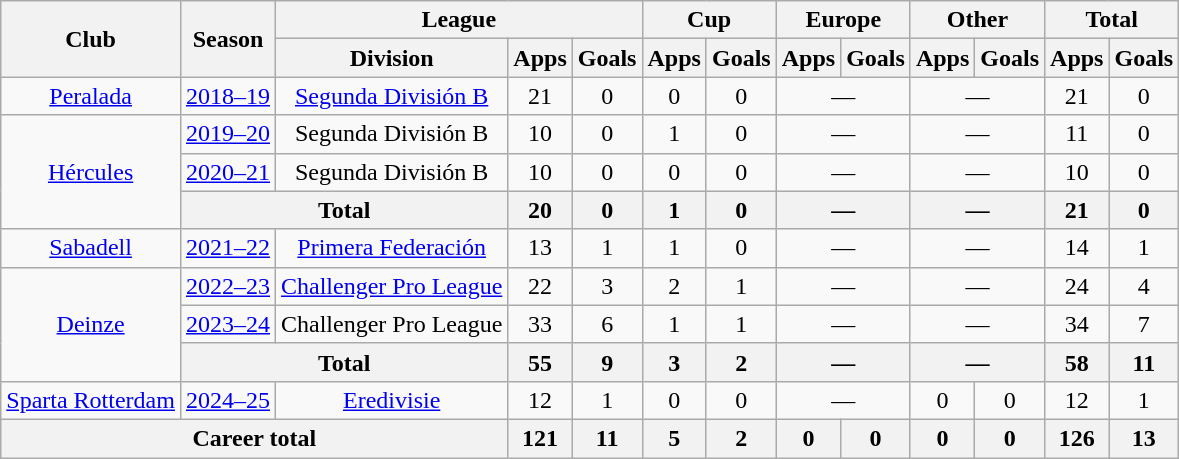<table class="wikitable" style="text-align:center">
<tr>
<th rowspan="2">Club</th>
<th rowspan="2">Season</th>
<th colspan="3">League</th>
<th colspan="2">Cup</th>
<th colspan="2">Europe</th>
<th colspan="2">Other</th>
<th colspan="2">Total</th>
</tr>
<tr>
<th>Division</th>
<th>Apps</th>
<th>Goals</th>
<th>Apps</th>
<th>Goals</th>
<th>Apps</th>
<th>Goals</th>
<th>Apps</th>
<th>Goals</th>
<th>Apps</th>
<th>Goals</th>
</tr>
<tr>
<td><a href='#'>Peralada</a></td>
<td><a href='#'>2018–19</a></td>
<td><a href='#'>Segunda División B</a></td>
<td>21</td>
<td>0</td>
<td>0</td>
<td>0</td>
<td colspan="2">—</td>
<td colspan="2">—</td>
<td>21</td>
<td>0</td>
</tr>
<tr>
<td rowspan="3"><a href='#'>Hércules</a></td>
<td><a href='#'>2019–20</a></td>
<td>Segunda División B</td>
<td>10</td>
<td>0</td>
<td>1</td>
<td>0</td>
<td colspan="2">—</td>
<td colspan="2">—</td>
<td>11</td>
<td>0</td>
</tr>
<tr>
<td><a href='#'>2020–21</a></td>
<td>Segunda División B</td>
<td>10</td>
<td>0</td>
<td>0</td>
<td>0</td>
<td colspan="2">—</td>
<td colspan="2">—</td>
<td>10</td>
<td>0</td>
</tr>
<tr>
<th colspan="2">Total</th>
<th>20</th>
<th>0</th>
<th>1</th>
<th>0</th>
<th colspan="2">—</th>
<th colspan="2">—</th>
<th>21</th>
<th>0</th>
</tr>
<tr>
<td><a href='#'>Sabadell</a></td>
<td><a href='#'>2021–22</a></td>
<td><a href='#'>Primera Federación</a></td>
<td>13</td>
<td>1</td>
<td>1</td>
<td>0</td>
<td colspan="2">—</td>
<td colspan="2">—</td>
<td>14</td>
<td>1</td>
</tr>
<tr>
<td rowspan="3"><a href='#'>Deinze</a></td>
<td><a href='#'>2022–23</a></td>
<td><a href='#'>Challenger Pro League</a></td>
<td>22</td>
<td>3</td>
<td>2</td>
<td>1</td>
<td colspan="2">—</td>
<td colspan="2">—</td>
<td>24</td>
<td>4</td>
</tr>
<tr>
<td><a href='#'>2023–24</a></td>
<td>Challenger Pro League</td>
<td>33</td>
<td>6</td>
<td>1</td>
<td>1</td>
<td colspan="2">—</td>
<td colspan="2">—</td>
<td>34</td>
<td>7</td>
</tr>
<tr>
<th colspan="2">Total</th>
<th>55</th>
<th>9</th>
<th>3</th>
<th>2</th>
<th colspan="2">—</th>
<th colspan="2">—</th>
<th>58</th>
<th>11</th>
</tr>
<tr>
<td><a href='#'>Sparta Rotterdam</a></td>
<td><a href='#'>2024–25</a></td>
<td><a href='#'>Eredivisie</a></td>
<td>12</td>
<td>1</td>
<td>0</td>
<td>0</td>
<td colspan="2">—</td>
<td>0</td>
<td>0</td>
<td>12</td>
<td>1</td>
</tr>
<tr>
<th colspan="3">Career total</th>
<th>121</th>
<th>11</th>
<th>5</th>
<th>2</th>
<th>0</th>
<th>0</th>
<th>0</th>
<th>0</th>
<th>126</th>
<th>13</th>
</tr>
</table>
